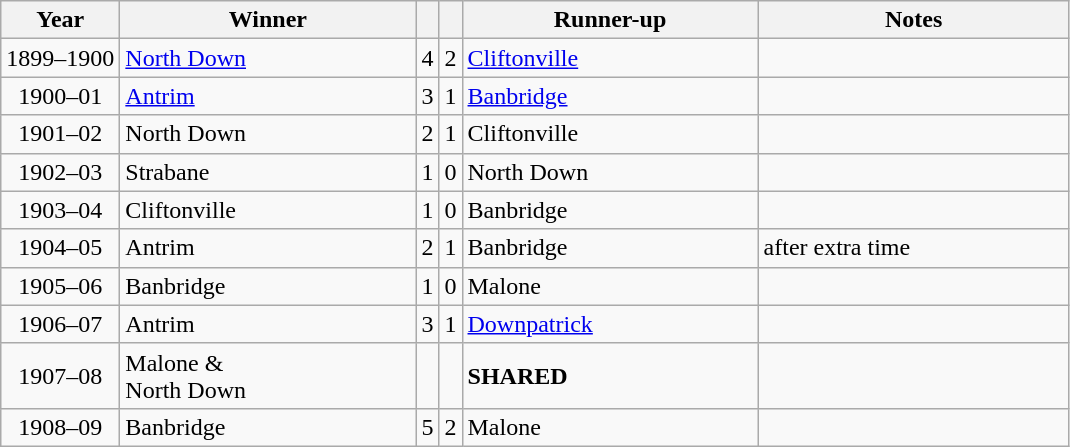<table class="wikitable">
<tr>
<th>Year</th>
<th>Winner</th>
<th></th>
<th></th>
<th>Runner-up</th>
<th>Notes</th>
</tr>
<tr>
<td align="center">1899–1900</td>
<td width=190><a href='#'>North Down</a></td>
<td align="center">4</td>
<td align="center">2</td>
<td width=190><a href='#'>Cliftonville</a></td>
<td width=200></td>
</tr>
<tr>
<td align="center">1900–01</td>
<td><a href='#'>Antrim</a></td>
<td align="center">3</td>
<td align="center">1</td>
<td><a href='#'>Banbridge</a></td>
<td></td>
</tr>
<tr>
<td align="center">1901–02</td>
<td>North Down</td>
<td align="center">2</td>
<td align="center">1</td>
<td>Cliftonville</td>
<td></td>
</tr>
<tr>
<td align="center">1902–03</td>
<td>Strabane</td>
<td align="center">1</td>
<td align="center">0</td>
<td>North Down</td>
<td></td>
</tr>
<tr>
<td align="center">1903–04</td>
<td>Cliftonville</td>
<td align="center">1</td>
<td align="center">0</td>
<td>Banbridge</td>
<td></td>
</tr>
<tr>
<td align="center">1904–05</td>
<td>Antrim</td>
<td align="center">2</td>
<td align="center">1</td>
<td>Banbridge</td>
<td>after extra time</td>
</tr>
<tr>
<td align="center">1905–06</td>
<td>Banbridge</td>
<td align="center">1</td>
<td align="center">0</td>
<td>Malone</td>
<td></td>
</tr>
<tr>
<td align="center">1906–07</td>
<td>Antrim</td>
<td align="center">3</td>
<td align="center">1</td>
<td><a href='#'>Downpatrick</a></td>
<td></td>
</tr>
<tr>
<td align="center">1907–08</td>
<td>Malone &<br>North Down</td>
<td align="center"></td>
<td align="center"></td>
<td><strong>SHARED</strong></td>
<td></td>
</tr>
<tr>
<td align="center">1908–09</td>
<td>Banbridge</td>
<td align="center">5</td>
<td align="center">2</td>
<td>Malone</td>
<td></td>
</tr>
</table>
